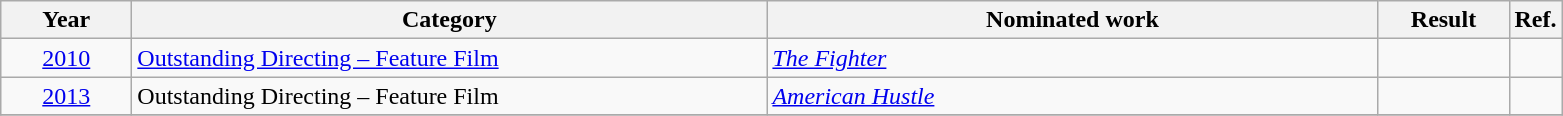<table class=wikitable>
<tr>
<th scope="col" style="width:5em;">Year</th>
<th scope="col" style="width:26em;">Category</th>
<th scope="col" style="width:25em;">Nominated work</th>
<th scope="col" style="width:5em;">Result</th>
<th>Ref.</th>
</tr>
<tr>
<td style="text-align:center;"><a href='#'>2010</a></td>
<td><a href='#'>Outstanding Directing – Feature Film</a></td>
<td><em><a href='#'>The Fighter</a></em></td>
<td></td>
<td></td>
</tr>
<tr>
<td style="text-align:center;"><a href='#'>2013</a></td>
<td>Outstanding Directing – Feature Film</td>
<td><em><a href='#'>American Hustle</a></em></td>
<td></td>
<td></td>
</tr>
<tr>
</tr>
</table>
